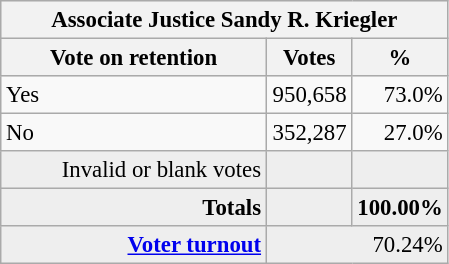<table class="wikitable" style="font-size: 95%;">
<tr style="background-color:#E9E9E9">
<th colspan=7>Associate Justice Sandy R. Kriegler</th>
</tr>
<tr style="background-color:#E9E9E9">
<th style="width: 170px">Vote on retention</th>
<th style="width: 50px">Votes</th>
<th style="width: 40px">%</th>
</tr>
<tr>
<td>Yes</td>
<td align="right">950,658</td>
<td align="right">73.0%</td>
</tr>
<tr>
<td>No</td>
<td align="right">352,287</td>
<td align="right">27.0%</td>
</tr>
<tr bgcolor="#EEEEEE">
<td align="right">Invalid or blank votes</td>
<td align="right"></td>
<td align="right"></td>
</tr>
<tr bgcolor="#EEEEEE">
<td align="right"><strong>Totals</strong></td>
<td align="right"><strong></strong></td>
<td align="right"><strong>100.00%</strong></td>
</tr>
<tr bgcolor="#EEEEEE">
<td align="right"><strong><a href='#'>Voter turnout</a></strong></td>
<td colspan="2" align="right">70.24%</td>
</tr>
</table>
